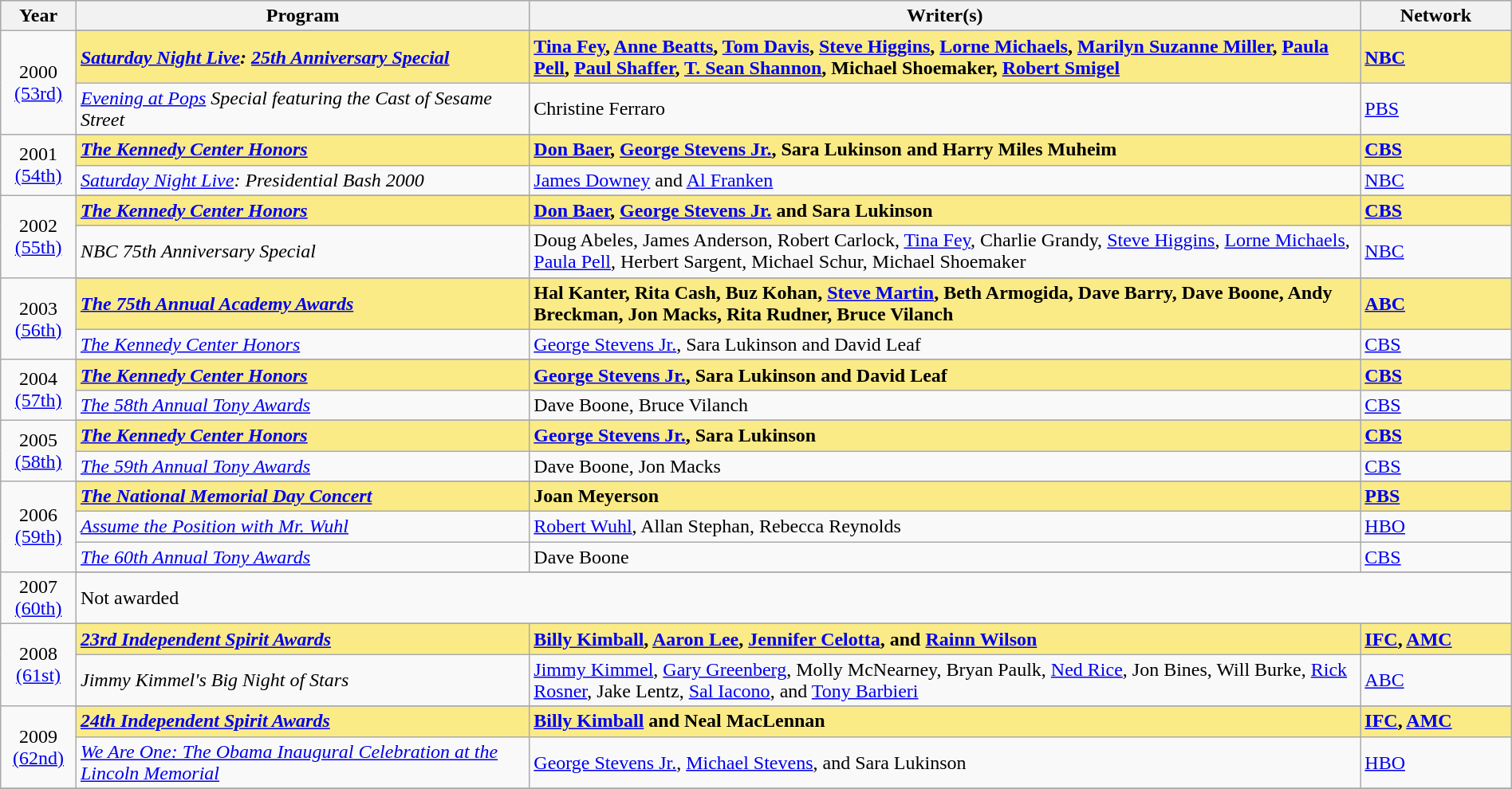<table class="wikitable" style="width:100%">
<tr bgcolor="#bebebe">
<th width="5%">Year</th>
<th width="30%">Program</th>
<th width="55%">Writer(s)</th>
<th width="10%">Network</th>
</tr>
<tr>
<td rowspan=3 style="text-align:center">2000<br><a href='#'>(53rd)</a><br></td>
</tr>
<tr style="background:#FAEB86">
<td><strong><em><a href='#'>Saturday Night Live</a>: <a href='#'>25th Anniversary Special</a></em></strong></td>
<td><strong><a href='#'>Tina Fey</a>, <a href='#'>Anne Beatts</a>, <a href='#'>Tom Davis</a>, <a href='#'>Steve Higgins</a>, <a href='#'>Lorne Michaels</a>, <a href='#'>Marilyn Suzanne Miller</a>, <a href='#'>Paula Pell</a>, <a href='#'>Paul Shaffer</a>, <a href='#'>T. Sean Shannon</a>, Michael Shoemaker, <a href='#'>Robert Smigel</a></strong></td>
<td><strong><a href='#'>NBC</a></strong></td>
</tr>
<tr>
<td><em><a href='#'>Evening at Pops</a> Special featuring the Cast of Sesame Street</em></td>
<td>Christine Ferraro</td>
<td><a href='#'>PBS</a></td>
</tr>
<tr>
<td rowspan=3 style="text-align:center">2001<br><a href='#'>(54th)</a><br></td>
</tr>
<tr style="background:#FAEB86">
<td><strong><em><a href='#'>The Kennedy Center Honors</a></em></strong></td>
<td><strong><a href='#'>Don Baer</a>, <a href='#'>George Stevens Jr.</a>, Sara Lukinson and Harry Miles Muheim</strong></td>
<td><strong><a href='#'>CBS</a></strong></td>
</tr>
<tr>
<td><em><a href='#'>Saturday Night Live</a>: Presidential Bash 2000</em></td>
<td><a href='#'>James Downey</a> and <a href='#'>Al Franken</a></td>
<td><a href='#'>NBC</a></td>
</tr>
<tr>
<td rowspan=3 style="text-align:center">2002<br><a href='#'>(55th)</a><br></td>
</tr>
<tr style="background:#FAEB86">
<td><strong><em><a href='#'>The Kennedy Center Honors</a></em></strong></td>
<td><strong><a href='#'>Don Baer</a>, <a href='#'>George Stevens Jr.</a> and Sara Lukinson</strong></td>
<td><strong><a href='#'>CBS</a></strong></td>
</tr>
<tr>
<td><em>NBC 75th Anniversary Special</em></td>
<td>Doug Abeles, James Anderson, Robert Carlock, <a href='#'>Tina Fey</a>, Charlie Grandy, <a href='#'>Steve Higgins</a>, <a href='#'>Lorne Michaels</a>, <a href='#'>Paula Pell</a>, Herbert Sargent, Michael Schur, Michael Shoemaker</td>
<td><a href='#'>NBC</a></td>
</tr>
<tr>
<td rowspan=3 style="text-align:center">2003<br><a href='#'>(56th)</a><br></td>
</tr>
<tr style="background:#FAEB86">
<td><strong><em><a href='#'>The 75th Annual Academy Awards</a></em></strong></td>
<td><strong>Hal Kanter, Rita Cash, Buz Kohan, <a href='#'>Steve Martin</a>, Beth Armogida, Dave Barry, Dave Boone, Andy Breckman, Jon Macks, Rita Rudner, Bruce Vilanch</strong></td>
<td><strong><a href='#'>ABC</a></strong></td>
</tr>
<tr>
<td><em><a href='#'>The Kennedy Center Honors</a></em></td>
<td><a href='#'>George Stevens Jr.</a>, Sara Lukinson and David Leaf</td>
<td><a href='#'>CBS</a></td>
</tr>
<tr>
<td rowspan=3 style="text-align:center">2004<br><a href='#'>(57th)</a><br></td>
</tr>
<tr style="background:#FAEB86">
<td><strong><em><a href='#'>The Kennedy Center Honors</a></em></strong></td>
<td><strong><a href='#'>George Stevens Jr.</a>, Sara Lukinson and David Leaf</strong></td>
<td><strong><a href='#'>CBS</a></strong></td>
</tr>
<tr>
<td><em><a href='#'>The 58th Annual Tony Awards</a></em></td>
<td>Dave Boone, Bruce Vilanch</td>
<td><a href='#'>CBS</a></td>
</tr>
<tr>
<td rowspan=3 style="text-align:center">2005<br><a href='#'>(58th)</a><br></td>
</tr>
<tr style="background:#FAEB86">
<td><strong><em><a href='#'>The Kennedy Center Honors</a></em></strong></td>
<td><strong><a href='#'>George Stevens Jr.</a>, Sara Lukinson</strong></td>
<td><strong><a href='#'>CBS</a></strong></td>
</tr>
<tr>
<td><em><a href='#'>The 59th Annual Tony Awards</a></em></td>
<td>Dave Boone, Jon Macks</td>
<td><a href='#'>CBS</a></td>
</tr>
<tr>
<td rowspan=4 style="text-align:center">2006<br><a href='#'>(59th)</a><br></td>
</tr>
<tr style="background:#FAEB86">
<td><strong><em><a href='#'>The National Memorial Day Concert</a></em></strong></td>
<td><strong>Joan Meyerson</strong></td>
<td><strong><a href='#'>PBS</a></strong></td>
</tr>
<tr>
<td><em><a href='#'>Assume the Position with Mr. Wuhl</a></em></td>
<td><a href='#'>Robert Wuhl</a>, Allan Stephan, Rebecca Reynolds</td>
<td><a href='#'>HBO</a></td>
</tr>
<tr>
<td><em><a href='#'>The 60th Annual Tony Awards</a></em></td>
<td>Dave Boone</td>
<td><a href='#'>CBS</a></td>
</tr>
<tr>
<td rowspan=2 style="text-align:center">2007<br><a href='#'>(60th)</a></td>
</tr>
<tr>
<td colspan="3">Not awarded</td>
</tr>
<tr>
<td rowspan=3 style="text-align:center">2008<br><a href='#'>(61st)</a><br></td>
</tr>
<tr style="background:#FAEB86">
<td><strong><em><a href='#'>23rd Independent Spirit Awards</a></em></strong></td>
<td><strong><a href='#'>Billy Kimball</a>, <a href='#'>Aaron Lee</a>, <a href='#'>Jennifer Celotta</a>, and <a href='#'>Rainn Wilson</a></strong></td>
<td><strong><a href='#'>IFC</a>, <a href='#'>AMC</a></strong></td>
</tr>
<tr>
<td><em>Jimmy Kimmel's Big Night of Stars</em></td>
<td><a href='#'>Jimmy Kimmel</a>, <a href='#'>Gary Greenberg</a>, Molly McNearney, Bryan Paulk, <a href='#'>Ned Rice</a>, Jon Bines, Will Burke, <a href='#'>Rick Rosner</a>, Jake Lentz, <a href='#'>Sal Iacono</a>, and <a href='#'>Tony Barbieri</a></td>
<td><a href='#'>ABC</a></td>
</tr>
<tr>
<td rowspan=3 style="text-align:center">2009<br><a href='#'>(62nd)</a><br></td>
</tr>
<tr style="background:#FAEB86">
<td><strong><em><a href='#'>24th Independent Spirit Awards</a></em></strong></td>
<td><strong><a href='#'>Billy Kimball</a> and Neal MacLennan</strong></td>
<td><strong><a href='#'>IFC</a>, <a href='#'>AMC</a></strong></td>
</tr>
<tr>
<td><em><a href='#'>We Are One: The Obama Inaugural Celebration at the Lincoln Memorial</a></em></td>
<td><a href='#'>George Stevens Jr.</a>, <a href='#'>Michael Stevens</a>, and Sara Lukinson</td>
<td><a href='#'>HBO</a></td>
</tr>
<tr>
</tr>
</table>
